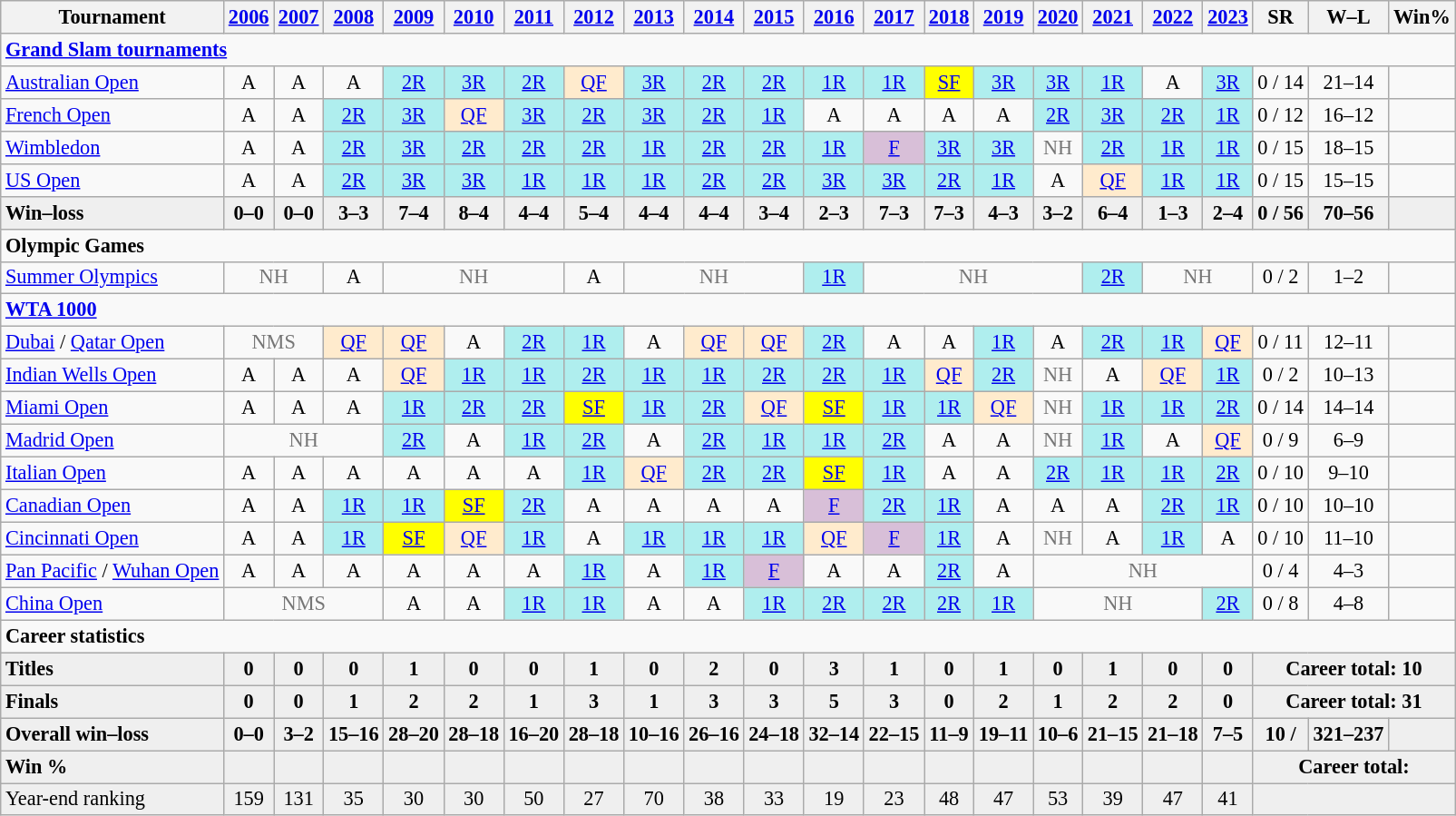<table class="wikitable nowrap" style="text-align:center;font-size:93%">
<tr>
<th>Tournament</th>
<th><a href='#'>2006</a></th>
<th><a href='#'>2007</a></th>
<th><a href='#'>2008</a></th>
<th><a href='#'>2009</a></th>
<th><a href='#'>2010</a></th>
<th><a href='#'>2011</a></th>
<th><a href='#'>2012</a></th>
<th><a href='#'>2013</a></th>
<th><a href='#'>2014</a></th>
<th><a href='#'>2015</a></th>
<th><a href='#'>2016</a></th>
<th><a href='#'>2017</a></th>
<th><a href='#'>2018</a></th>
<th><a href='#'>2019</a></th>
<th><a href='#'>2020</a></th>
<th><a href='#'>2021</a></th>
<th><a href='#'>2022</a></th>
<th><a href='#'>2023</a></th>
<th>SR</th>
<th>W–L</th>
<th>Win%</th>
</tr>
<tr>
<td colspan="22" style="text-align:left"><strong><a href='#'>Grand Slam tournaments</a></strong></td>
</tr>
<tr>
<td align="left"><a href='#'>Australian Open</a></td>
<td>A</td>
<td>A</td>
<td>A</td>
<td style="background:#afeeee"><a href='#'>2R</a></td>
<td style="background:#afeeee"><a href='#'>3R</a></td>
<td style="background:#afeeee"><a href='#'>2R</a></td>
<td style="background:#ffebcd"><a href='#'>QF</a></td>
<td style="background:#afeeee"><a href='#'>3R</a></td>
<td style="background:#afeeee"><a href='#'>2R</a></td>
<td style="background:#afeeee"><a href='#'>2R</a></td>
<td style="background:#afeeee"><a href='#'>1R</a></td>
<td style="background:#afeeee"><a href='#'>1R</a></td>
<td style="background:yellow"><a href='#'>SF</a></td>
<td style="background:#afeeee"><a href='#'>3R</a></td>
<td style="background:#afeeee"><a href='#'>3R</a></td>
<td style="background:#afeeee"><a href='#'>1R</a></td>
<td>A</td>
<td style="background:#afeeee"><a href='#'>3R</a></td>
<td>0 / 14</td>
<td>21–14</td>
<td></td>
</tr>
<tr>
<td align="left"><a href='#'>French Open</a></td>
<td>A</td>
<td>A</td>
<td style="background:#afeeee"><a href='#'>2R</a></td>
<td style="background:#afeeee"><a href='#'>3R</a></td>
<td style="background:#ffebcd"><a href='#'>QF</a></td>
<td style="background:#afeeee"><a href='#'>3R</a></td>
<td style="background:#afeeee"><a href='#'>2R</a></td>
<td style="background:#afeeee"><a href='#'>3R</a></td>
<td style="background:#afeeee"><a href='#'>2R</a></td>
<td style="background:#afeeee"><a href='#'>1R</a></td>
<td>A</td>
<td>A</td>
<td>A</td>
<td>A</td>
<td style="background:#afeeee"><a href='#'>2R</a></td>
<td style="background:#afeeee"><a href='#'>3R</a></td>
<td style="background:#afeeee"><a href='#'>2R</a></td>
<td style=background:#afeeee><a href='#'>1R</a></td>
<td>0 / 12</td>
<td>16–12</td>
<td></td>
</tr>
<tr>
<td align="left"><a href='#'>Wimbledon</a></td>
<td>A</td>
<td>A</td>
<td style="background:#afeeee"><a href='#'>2R</a></td>
<td style="background:#afeeee"><a href='#'>3R</a></td>
<td style="background:#afeeee"><a href='#'>2R</a></td>
<td style="background:#afeeee"><a href='#'>2R</a></td>
<td style="background:#afeeee"><a href='#'>2R</a></td>
<td style="background:#afeeee"><a href='#'>1R</a></td>
<td style="background:#afeeee"><a href='#'>2R</a></td>
<td style="background:#afeeee"><a href='#'>2R</a></td>
<td style="background:#afeeee"><a href='#'>1R</a></td>
<td style="background:thistle"><a href='#'>F</a></td>
<td style="background:#afeeee"><a href='#'>3R</a></td>
<td style="background:#afeeee"><a href='#'>3R</a></td>
<td style="color:#767676">NH</td>
<td style="background:#afeeee"><a href='#'>2R</a></td>
<td style="background:#afeeee"><a href='#'>1R</a></td>
<td style=background:#afeeee><a href='#'>1R</a></td>
<td>0 / 15</td>
<td>18–15</td>
<td></td>
</tr>
<tr>
<td align="left"><a href='#'>US Open</a></td>
<td>A</td>
<td>A</td>
<td style="background:#afeeee"><a href='#'>2R</a></td>
<td style="background:#afeeee"><a href='#'>3R</a></td>
<td style="background:#afeeee"><a href='#'>3R</a></td>
<td style="background:#afeeee"><a href='#'>1R</a></td>
<td style="background:#afeeee"><a href='#'>1R</a></td>
<td style="background:#afeeee"><a href='#'>1R</a></td>
<td style="background:#afeeee"><a href='#'>2R</a></td>
<td style="background:#afeeee"><a href='#'>2R</a></td>
<td style="background:#afeeee"><a href='#'>3R</a></td>
<td style="background:#afeeee"><a href='#'>3R</a></td>
<td style="background:#afeeee"><a href='#'>2R</a></td>
<td style="background:#afeeee"><a href='#'>1R</a></td>
<td>A</td>
<td style="background:#ffebcd"><a href='#'>QF</a></td>
<td style=background:#afeeee><a href='#'>1R</a></td>
<td style=background:#afeeee><a href='#'>1R</a></td>
<td>0 / 15</td>
<td>15–15</td>
<td></td>
</tr>
<tr style="background:#efefef;font-weight:bold">
<td style="text-align:left">Win–loss</td>
<td>0–0</td>
<td>0–0</td>
<td>3–3</td>
<td>7–4</td>
<td>8–4</td>
<td>4–4</td>
<td>5–4</td>
<td>4–4</td>
<td>4–4</td>
<td>3–4</td>
<td>2–3</td>
<td>7–3</td>
<td>7–3</td>
<td>4–3</td>
<td>3–2</td>
<td>6–4</td>
<td>1–3</td>
<td>2–4</td>
<td>0 / 56</td>
<td>70–56</td>
<td></td>
</tr>
<tr>
<td colspan="22" style="text-align:left"><strong>Olympic Games</strong></td>
</tr>
<tr>
<td align="left"><a href='#'>Summer Olympics</a></td>
<td colspan="2" style="color:#767676">NH</td>
<td>A</td>
<td colspan="3" style="color:#767676">NH</td>
<td>A</td>
<td colspan="3" style="color:#767676">NH</td>
<td style="background:#afeeee"><a href='#'>1R</a></td>
<td colspan="4" style="color:#767676">NH</td>
<td style="background:#afeeee"><a href='#'>2R</a></td>
<td colspan="2" style="color:#767676">NH</td>
<td>0 / 2</td>
<td>1–2</td>
<td></td>
</tr>
<tr>
<td colspan="22" style="text-align:left"><strong><a href='#'>WTA 1000</a></strong></td>
</tr>
<tr>
<td align="left"><a href='#'>Dubai</a> / <a href='#'>Qatar Open</a></td>
<td colspan="2" style="color:#767676">NMS</td>
<td style="background:#ffebcd"><a href='#'>QF</a></td>
<td style="background:#ffebcd"><a href='#'>QF</a></td>
<td>A</td>
<td style="background:#afeeee"><a href='#'>2R</a></td>
<td style="background:#afeeee"><a href='#'>1R</a></td>
<td>A</td>
<td style="background:#ffebcd"><a href='#'>QF</a></td>
<td style="background:#ffebcd"><a href='#'>QF</a></td>
<td style="background:#afeeee"><a href='#'>2R</a></td>
<td>A</td>
<td>A</td>
<td style="background:#afeeee"><a href='#'>1R</a></td>
<td>A</td>
<td style="background:#afeeee"><a href='#'>2R</a></td>
<td style="background:#afeeee"><a href='#'>1R</a></td>
<td style="background:#ffebcd"><a href='#'>QF</a></td>
<td>0 / 11</td>
<td>12–11</td>
<td></td>
</tr>
<tr>
<td align="left"><a href='#'>Indian Wells Open</a></td>
<td>A</td>
<td>A</td>
<td>A</td>
<td style="background:#ffebcd"><a href='#'>QF</a></td>
<td style="background:#afeeee"><a href='#'>1R</a></td>
<td style="background:#afeeee"><a href='#'>1R</a></td>
<td style="background:#afeeee"><a href='#'>2R</a></td>
<td style="background:#afeeee"><a href='#'>1R</a></td>
<td style="background:#afeeee"><a href='#'>1R</a></td>
<td style="background:#afeeee"><a href='#'>2R</a></td>
<td style="background:#afeeee"><a href='#'>2R</a></td>
<td style="background:#afeeee"><a href='#'>1R</a></td>
<td style="background:#ffebcd"><a href='#'>QF</a></td>
<td style="background:#afeeee"><a href='#'>2R</a></td>
<td style="color:#767676">NH</td>
<td>A</td>
<td bgcolor="ffebcd"><a href='#'>QF</a></td>
<td style="background:#afeeee"><a href='#'>1R</a></td>
<td>0 / 2</td>
<td>10–13</td>
<td></td>
</tr>
<tr>
<td align="left"><a href='#'>Miami Open</a></td>
<td>A</td>
<td>A</td>
<td>A</td>
<td style="background:#afeeee"><a href='#'>1R</a></td>
<td style="background:#afeeee"><a href='#'>2R</a></td>
<td style="background:#afeeee"><a href='#'>2R</a></td>
<td style="background:yellow"><a href='#'>SF</a></td>
<td style="background:#afeeee"><a href='#'>1R</a></td>
<td style="background:#afeeee"><a href='#'>2R</a></td>
<td style="background:#ffebcd"><a href='#'>QF</a></td>
<td style="background:yellow"><a href='#'>SF</a></td>
<td style="background:#afeeee"><a href='#'>1R</a></td>
<td style="background:#afeeee"><a href='#'>1R</a></td>
<td style="background:#ffebcd"><a href='#'>QF</a></td>
<td style="color:#767676">NH</td>
<td style="background:#afeeee"><a href='#'>1R</a></td>
<td bgcolor="afeeee"><a href='#'>1R</a></td>
<td bgcolor="afeeee"><a href='#'>2R</a></td>
<td>0 / 14</td>
<td>14–14</td>
<td></td>
</tr>
<tr>
<td align="left"><a href='#'>Madrid Open</a></td>
<td colspan="3" style="color:#767676">NH</td>
<td style="background:#afeeee"><a href='#'>2R</a></td>
<td>A</td>
<td style="background:#afeeee"><a href='#'>1R</a></td>
<td style="background:#afeeee"><a href='#'>2R</a></td>
<td>A</td>
<td style="background:#afeeee"><a href='#'>2R</a></td>
<td style="background:#afeeee"><a href='#'>1R</a></td>
<td style="background:#afeeee"><a href='#'>1R</a></td>
<td style="background:#afeeee"><a href='#'>2R</a></td>
<td>A</td>
<td>A</td>
<td style="color:#767676">NH</td>
<td style="background:#afeeee"><a href='#'>1R</a></td>
<td>A</td>
<td style="background:#ffebcd"><a href='#'>QF</a></td>
<td>0 / 9</td>
<td>6–9</td>
<td></td>
</tr>
<tr>
<td align="left"><a href='#'>Italian Open</a></td>
<td>A</td>
<td>A</td>
<td>A</td>
<td>A</td>
<td>A</td>
<td>A</td>
<td style="background:#afeeee"><a href='#'>1R</a></td>
<td style="background:#ffebcd"><a href='#'>QF</a></td>
<td style="background:#afeeee"><a href='#'>2R</a></td>
<td style="background:#afeeee"><a href='#'>2R</a></td>
<td style="background:yellow"><a href='#'>SF</a></td>
<td style="background:#afeeee"><a href='#'>1R</a></td>
<td>A</td>
<td>A</td>
<td style="background:#afeeee"><a href='#'>2R</a></td>
<td bgcolor="afeeee"><a href='#'>1R</a></td>
<td style="background:#afeeee"><a href='#'>1R</a></td>
<td style="background:#afeeee"><a href='#'>2R</a></td>
<td>0 / 10</td>
<td>9–10</td>
<td></td>
</tr>
<tr>
<td align="left"><a href='#'>Canadian Open</a></td>
<td>A</td>
<td>A</td>
<td style="background:#afeeee"><a href='#'>1R</a></td>
<td style="background:#afeeee"><a href='#'>1R</a></td>
<td style="background:yellow"><a href='#'>SF</a></td>
<td style="background:#afeeee"><a href='#'>2R</a></td>
<td>A</td>
<td>A</td>
<td>A</td>
<td>A</td>
<td style="background:thistle"><a href='#'>F</a></td>
<td style="background:#afeeee"><a href='#'>2R</a></td>
<td style="background:#afeeee"><a href='#'>1R</a></td>
<td>A</td>
<td>A</td>
<td>A</td>
<td style="background:#afeeee"><a href='#'>2R</a></td>
<td style="background:#afeeee"><a href='#'>1R</a></td>
<td>0 / 10</td>
<td>10–10</td>
<td></td>
</tr>
<tr>
<td align="left"><a href='#'>Cincinnati Open</a></td>
<td>A</td>
<td>A</td>
<td style="background:#afeeee"><a href='#'>1R</a></td>
<td style="background:yellow"><a href='#'>SF</a></td>
<td style="background:#ffebcd"><a href='#'>QF</a></td>
<td style="background:#afeeee"><a href='#'>1R</a></td>
<td>A</td>
<td style="background:#afeeee"><a href='#'>1R</a></td>
<td style="background:#afeeee"><a href='#'>1R</a></td>
<td style="background:#afeeee"><a href='#'>1R</a></td>
<td style="background:#ffebcd"><a href='#'>QF</a></td>
<td style="background:thistle"><a href='#'>F</a></td>
<td style="background:#afeeee"><a href='#'>1R</a></td>
<td>A</td>
<td style="color:#767676">NH</td>
<td>A</td>
<td style="background:#afeeee"><a href='#'>1R</a></td>
<td>A</td>
<td>0 / 10</td>
<td>11–10</td>
<td></td>
</tr>
<tr>
<td align="left"><a href='#'>Pan Pacific</a> / <a href='#'>Wuhan Open</a></td>
<td>A</td>
<td>A</td>
<td>A</td>
<td>A</td>
<td>A</td>
<td>A</td>
<td style="background:#afeeee"><a href='#'>1R</a></td>
<td>A</td>
<td style="background:#afeeee"><a href='#'>1R</a></td>
<td style="background:thistle"><a href='#'>F</a></td>
<td>A</td>
<td>A</td>
<td style="background:#afeeee"><a href='#'>2R</a></td>
<td>A</td>
<td colspan="4" style="color:#767676">NH</td>
<td>0 / 4</td>
<td>4–3</td>
<td></td>
</tr>
<tr>
<td align="left"><a href='#'>China Open</a></td>
<td colspan="3" style="color:#767676">NMS</td>
<td>A</td>
<td>A</td>
<td style="background:#afeeee"><a href='#'>1R</a></td>
<td style="background:#afeeee"><a href='#'>1R</a></td>
<td>A</td>
<td>A</td>
<td style="background:#afeeee"><a href='#'>1R</a></td>
<td style="background:#afeeee"><a href='#'>2R</a></td>
<td style="background:#afeeee"><a href='#'>2R</a></td>
<td style="background:#afeeee"><a href='#'>2R</a></td>
<td style="background:#afeeee"><a href='#'>1R</a></td>
<td colspan="3" style="color:#767676">NH</td>
<td style="background:#afeeee"><a href='#'>2R</a></td>
<td>0 / 8</td>
<td>4–8</td>
<td></td>
</tr>
<tr>
<td colspan="22" align="left"><strong>Career statistics</strong></td>
</tr>
<tr style="background:#efefef;font-weight:bold">
<td align="left">Titles</td>
<td>0</td>
<td>0</td>
<td>0</td>
<td>1</td>
<td>0</td>
<td>0</td>
<td>1</td>
<td>0</td>
<td>2</td>
<td>0</td>
<td>3</td>
<td>1</td>
<td>0</td>
<td>1</td>
<td>0</td>
<td>1</td>
<td>0</td>
<td>0</td>
<td colspan="3">Career total: 10</td>
</tr>
<tr style="background:#efefef;font-weight:bold">
<td align="left">Finals</td>
<td>0</td>
<td>0</td>
<td>1</td>
<td>2</td>
<td>2</td>
<td>1</td>
<td>3</td>
<td>1</td>
<td>3</td>
<td>3</td>
<td>5</td>
<td>3</td>
<td>0</td>
<td>2</td>
<td>1</td>
<td>2</td>
<td>2</td>
<td>0</td>
<td colspan="3">Career total: 31</td>
</tr>
<tr style="background:#efefef;font-weight:bold">
<td align="left">Overall win–loss</td>
<td>0–0</td>
<td>3–2</td>
<td>15–16</td>
<td>28–20</td>
<td>28–18</td>
<td>16–20</td>
<td>28–18</td>
<td>10–16</td>
<td>26–16</td>
<td>24–18</td>
<td>32–14</td>
<td>22–15</td>
<td>11–9</td>
<td>19–11</td>
<td>10–6</td>
<td>21–15</td>
<td>21–18</td>
<td>7–5</td>
<td>10 /</td>
<td>321–237</td>
<td></td>
</tr>
<tr style="background:#efefef;font-weight:bold">
<td align="left">Win %</td>
<td></td>
<td></td>
<td></td>
<td></td>
<td></td>
<td></td>
<td></td>
<td></td>
<td></td>
<td></td>
<td></td>
<td></td>
<td></td>
<td></td>
<td></td>
<td></td>
<td></td>
<td></td>
<td colspan="3">Career total: </td>
</tr>
<tr style="background:#efefef">
<td align="left">Year-end ranking</td>
<td>159</td>
<td>131</td>
<td>35</td>
<td>30</td>
<td>30</td>
<td>50</td>
<td>27</td>
<td>70</td>
<td>38</td>
<td>33</td>
<td>19</td>
<td>23</td>
<td>48</td>
<td>47</td>
<td>53</td>
<td>39</td>
<td>47</td>
<td>41</td>
<td colspan="3"></td>
</tr>
</table>
